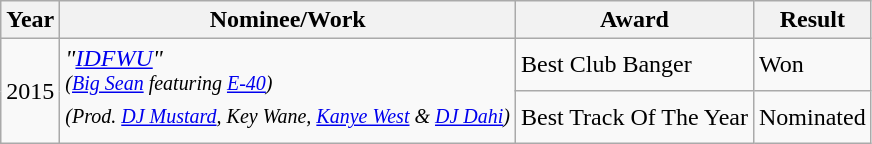<table class="wikitable">
<tr>
<th>Year</th>
<th>Nominee/Work</th>
<th>Award</th>
<th>Result</th>
</tr>
<tr>
<td rowspan="2">2015</td>
<td rowspan="2"><em>"<a href='#'>IDFWU</a>"</em><br><sup><em>(<a href='#'>Big Sean</a> featuring <a href='#'>E-40</a>)</em></sup><br><em><sup>(Prod. <a href='#'>DJ Mustard</a>, Key Wane, <a href='#'>Kanye West</a> & <a href='#'>DJ Dahi</a>)</sup></em></td>
<td>Best Club Banger</td>
<td>Won</td>
</tr>
<tr>
<td>Best Track Of The Year</td>
<td>Nominated</td>
</tr>
</table>
